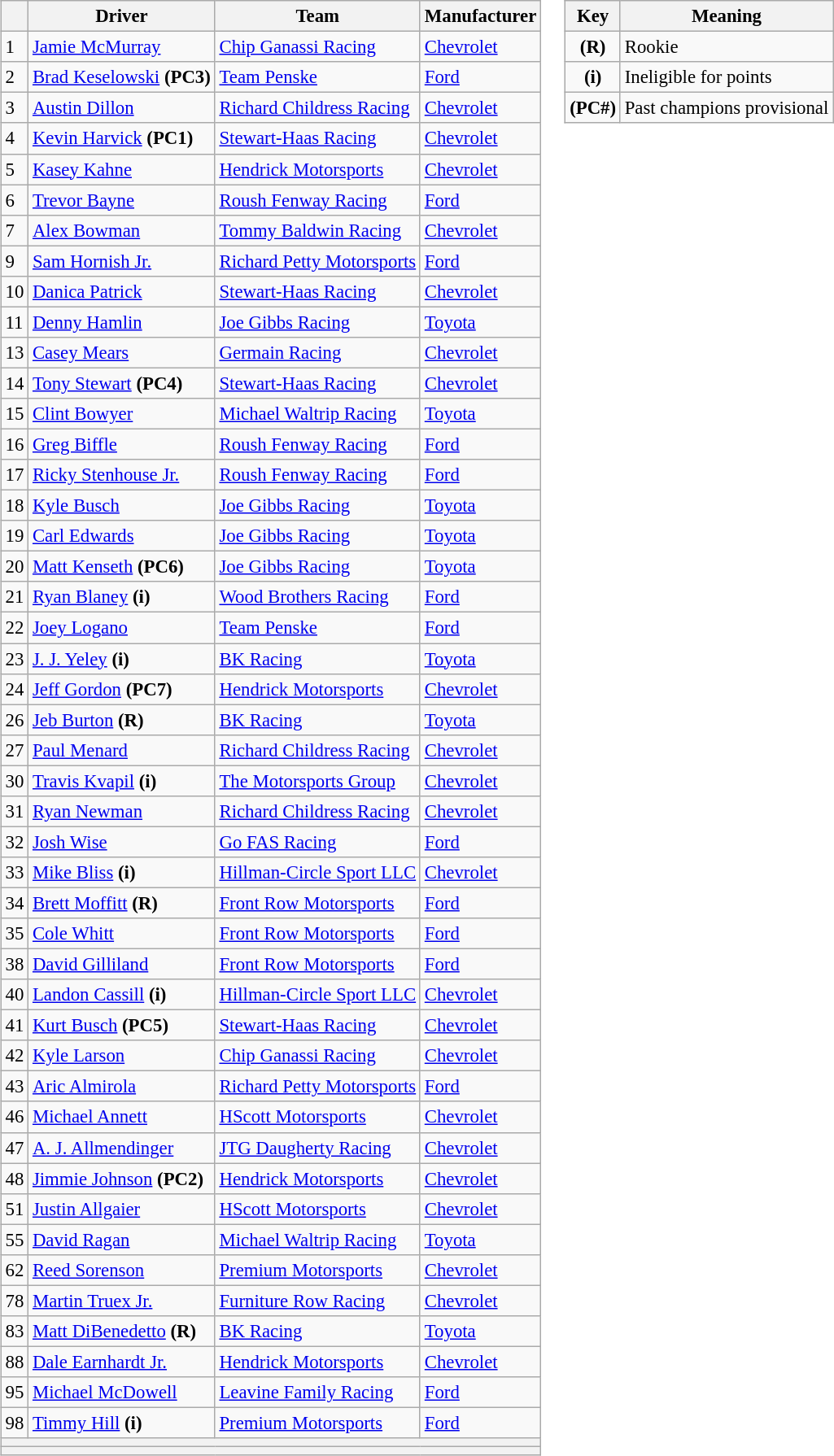<table>
<tr>
<td><br><table class="wikitable" style="font-size:95%">
<tr>
<th></th>
<th>Driver</th>
<th>Team</th>
<th>Manufacturer</th>
</tr>
<tr>
<td>1</td>
<td><a href='#'>Jamie McMurray</a></td>
<td><a href='#'>Chip Ganassi Racing</a></td>
<td><a href='#'>Chevrolet</a></td>
</tr>
<tr>
<td>2</td>
<td><a href='#'>Brad Keselowski</a> <strong>(PC3)</strong></td>
<td><a href='#'>Team Penske</a></td>
<td><a href='#'>Ford</a></td>
</tr>
<tr>
<td>3</td>
<td><a href='#'>Austin Dillon</a></td>
<td><a href='#'>Richard Childress Racing</a></td>
<td><a href='#'>Chevrolet</a></td>
</tr>
<tr>
<td>4</td>
<td><a href='#'>Kevin Harvick</a> <strong>(PC1)</strong></td>
<td><a href='#'>Stewart-Haas Racing</a></td>
<td><a href='#'>Chevrolet</a></td>
</tr>
<tr>
<td>5</td>
<td><a href='#'>Kasey Kahne</a></td>
<td><a href='#'>Hendrick Motorsports</a></td>
<td><a href='#'>Chevrolet</a></td>
</tr>
<tr>
<td>6</td>
<td><a href='#'>Trevor Bayne</a></td>
<td><a href='#'>Roush Fenway Racing</a></td>
<td><a href='#'>Ford</a></td>
</tr>
<tr>
<td>7</td>
<td><a href='#'>Alex Bowman</a></td>
<td><a href='#'>Tommy Baldwin Racing</a></td>
<td><a href='#'>Chevrolet</a></td>
</tr>
<tr>
<td>9</td>
<td><a href='#'>Sam Hornish Jr.</a></td>
<td><a href='#'>Richard Petty Motorsports</a></td>
<td><a href='#'>Ford</a></td>
</tr>
<tr>
<td>10</td>
<td><a href='#'>Danica Patrick</a></td>
<td><a href='#'>Stewart-Haas Racing</a></td>
<td><a href='#'>Chevrolet</a></td>
</tr>
<tr>
<td>11</td>
<td><a href='#'>Denny Hamlin</a></td>
<td><a href='#'>Joe Gibbs Racing</a></td>
<td><a href='#'>Toyota</a></td>
</tr>
<tr>
<td>13</td>
<td><a href='#'>Casey Mears</a></td>
<td><a href='#'>Germain Racing</a></td>
<td><a href='#'>Chevrolet</a></td>
</tr>
<tr>
<td>14</td>
<td><a href='#'>Tony Stewart</a> <strong>(PC4)</strong></td>
<td><a href='#'>Stewart-Haas Racing</a></td>
<td><a href='#'>Chevrolet</a></td>
</tr>
<tr>
<td>15</td>
<td><a href='#'>Clint Bowyer</a></td>
<td><a href='#'>Michael Waltrip Racing</a></td>
<td><a href='#'>Toyota</a></td>
</tr>
<tr>
<td>16</td>
<td><a href='#'>Greg Biffle</a></td>
<td><a href='#'>Roush Fenway Racing</a></td>
<td><a href='#'>Ford</a></td>
</tr>
<tr>
<td>17</td>
<td><a href='#'>Ricky Stenhouse Jr.</a></td>
<td><a href='#'>Roush Fenway Racing</a></td>
<td><a href='#'>Ford</a></td>
</tr>
<tr>
<td>18</td>
<td><a href='#'>Kyle Busch</a></td>
<td><a href='#'>Joe Gibbs Racing</a></td>
<td><a href='#'>Toyota</a></td>
</tr>
<tr>
<td>19</td>
<td><a href='#'>Carl Edwards</a></td>
<td><a href='#'>Joe Gibbs Racing</a></td>
<td><a href='#'>Toyota</a></td>
</tr>
<tr>
<td>20</td>
<td><a href='#'>Matt Kenseth</a> <strong>(PC6)</strong></td>
<td><a href='#'>Joe Gibbs Racing</a></td>
<td><a href='#'>Toyota</a></td>
</tr>
<tr>
<td>21</td>
<td><a href='#'>Ryan Blaney</a> <strong>(i)</strong></td>
<td><a href='#'>Wood Brothers Racing</a></td>
<td><a href='#'>Ford</a></td>
</tr>
<tr>
<td>22</td>
<td><a href='#'>Joey Logano</a></td>
<td><a href='#'>Team Penske</a></td>
<td><a href='#'>Ford</a></td>
</tr>
<tr>
<td>23</td>
<td><a href='#'>J. J. Yeley</a> <strong>(i)</strong></td>
<td><a href='#'>BK Racing</a></td>
<td><a href='#'>Toyota</a></td>
</tr>
<tr>
<td>24</td>
<td><a href='#'>Jeff Gordon</a> <strong>(PC7)</strong></td>
<td><a href='#'>Hendrick Motorsports</a></td>
<td><a href='#'>Chevrolet</a></td>
</tr>
<tr>
<td>26</td>
<td><a href='#'>Jeb Burton</a> <strong>(R)</strong></td>
<td><a href='#'>BK Racing</a></td>
<td><a href='#'>Toyota</a></td>
</tr>
<tr>
<td>27</td>
<td><a href='#'>Paul Menard</a></td>
<td><a href='#'>Richard Childress Racing</a></td>
<td><a href='#'>Chevrolet</a></td>
</tr>
<tr>
<td>30</td>
<td><a href='#'>Travis Kvapil</a> <strong>(i)</strong></td>
<td><a href='#'>The Motorsports Group</a></td>
<td><a href='#'>Chevrolet</a></td>
</tr>
<tr>
<td>31</td>
<td><a href='#'>Ryan Newman</a></td>
<td><a href='#'>Richard Childress Racing</a></td>
<td><a href='#'>Chevrolet</a></td>
</tr>
<tr>
<td>32</td>
<td><a href='#'>Josh Wise</a></td>
<td><a href='#'>Go FAS Racing</a></td>
<td><a href='#'>Ford</a></td>
</tr>
<tr>
<td>33</td>
<td><a href='#'>Mike Bliss</a> <strong>(i)</strong></td>
<td><a href='#'>Hillman-Circle Sport LLC</a></td>
<td><a href='#'>Chevrolet</a></td>
</tr>
<tr>
<td>34</td>
<td><a href='#'>Brett Moffitt</a> <strong>(R)</strong></td>
<td><a href='#'>Front Row Motorsports</a></td>
<td><a href='#'>Ford</a></td>
</tr>
<tr>
<td>35</td>
<td><a href='#'>Cole Whitt</a></td>
<td><a href='#'>Front Row Motorsports</a></td>
<td><a href='#'>Ford</a></td>
</tr>
<tr>
<td>38</td>
<td><a href='#'>David Gilliland</a></td>
<td><a href='#'>Front Row Motorsports</a></td>
<td><a href='#'>Ford</a></td>
</tr>
<tr>
<td>40</td>
<td><a href='#'>Landon Cassill</a> <strong>(i)</strong></td>
<td><a href='#'>Hillman-Circle Sport LLC</a></td>
<td><a href='#'>Chevrolet</a></td>
</tr>
<tr>
<td>41</td>
<td><a href='#'>Kurt Busch</a> <strong>(PC5)</strong></td>
<td><a href='#'>Stewart-Haas Racing</a></td>
<td><a href='#'>Chevrolet</a></td>
</tr>
<tr>
<td>42</td>
<td><a href='#'>Kyle Larson</a></td>
<td><a href='#'>Chip Ganassi Racing</a></td>
<td><a href='#'>Chevrolet</a></td>
</tr>
<tr>
<td>43</td>
<td><a href='#'>Aric Almirola</a></td>
<td><a href='#'>Richard Petty Motorsports</a></td>
<td><a href='#'>Ford</a></td>
</tr>
<tr>
<td>46</td>
<td><a href='#'>Michael Annett</a></td>
<td><a href='#'>HScott Motorsports</a></td>
<td><a href='#'>Chevrolet</a></td>
</tr>
<tr>
<td>47</td>
<td><a href='#'>A. J. Allmendinger</a></td>
<td><a href='#'>JTG Daugherty Racing</a></td>
<td><a href='#'>Chevrolet</a></td>
</tr>
<tr>
<td>48</td>
<td><a href='#'>Jimmie Johnson</a> <strong>(PC2)</strong></td>
<td><a href='#'>Hendrick Motorsports</a></td>
<td><a href='#'>Chevrolet</a></td>
</tr>
<tr>
<td>51</td>
<td><a href='#'>Justin Allgaier</a></td>
<td><a href='#'>HScott Motorsports</a></td>
<td><a href='#'>Chevrolet</a></td>
</tr>
<tr>
<td>55</td>
<td><a href='#'>David Ragan</a></td>
<td><a href='#'>Michael Waltrip Racing</a></td>
<td><a href='#'>Toyota</a></td>
</tr>
<tr>
<td>62</td>
<td><a href='#'>Reed Sorenson</a></td>
<td><a href='#'>Premium Motorsports</a></td>
<td><a href='#'>Chevrolet</a></td>
</tr>
<tr>
<td>78</td>
<td><a href='#'>Martin Truex Jr.</a></td>
<td><a href='#'>Furniture Row Racing</a></td>
<td><a href='#'>Chevrolet</a></td>
</tr>
<tr>
<td>83</td>
<td><a href='#'>Matt DiBenedetto</a> <strong>(R)</strong></td>
<td><a href='#'>BK Racing</a></td>
<td><a href='#'>Toyota</a></td>
</tr>
<tr>
<td>88</td>
<td><a href='#'>Dale Earnhardt Jr.</a></td>
<td><a href='#'>Hendrick Motorsports</a></td>
<td><a href='#'>Chevrolet</a></td>
</tr>
<tr>
<td>95</td>
<td><a href='#'>Michael McDowell</a></td>
<td><a href='#'>Leavine Family Racing</a></td>
<td><a href='#'>Ford</a></td>
</tr>
<tr>
<td>98</td>
<td><a href='#'>Timmy Hill</a> <strong>(i)</strong></td>
<td><a href='#'>Premium Motorsports</a></td>
<td><a href='#'>Ford</a></td>
</tr>
<tr>
<th colspan="4"></th>
</tr>
<tr>
<th colspan="4"></th>
</tr>
</table>
</td>
<td valign="top"><br><table align="right" class="wikitable" style="font-size: 95%;">
<tr>
<th>Key</th>
<th>Meaning</th>
</tr>
<tr>
<td align="center"><strong>(R)</strong></td>
<td>Rookie</td>
</tr>
<tr>
<td align="center"><strong>(i)</strong></td>
<td>Ineligible for points</td>
</tr>
<tr>
<td align="center"><strong>(PC#)</strong></td>
<td>Past champions provisional</td>
</tr>
</table>
</td>
</tr>
</table>
